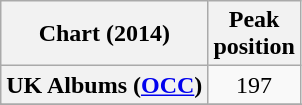<table class="wikitable sortable plainrowheaders">
<tr>
<th scope="col">Chart (2014)</th>
<th scope="col">Peak<br>position</th>
</tr>
<tr>
<th scope="row">UK Albums (<a href='#'>OCC</a>)</th>
<td style="text-align:center;">197</td>
</tr>
<tr>
</tr>
<tr>
</tr>
<tr>
</tr>
<tr>
</tr>
<tr>
</tr>
</table>
